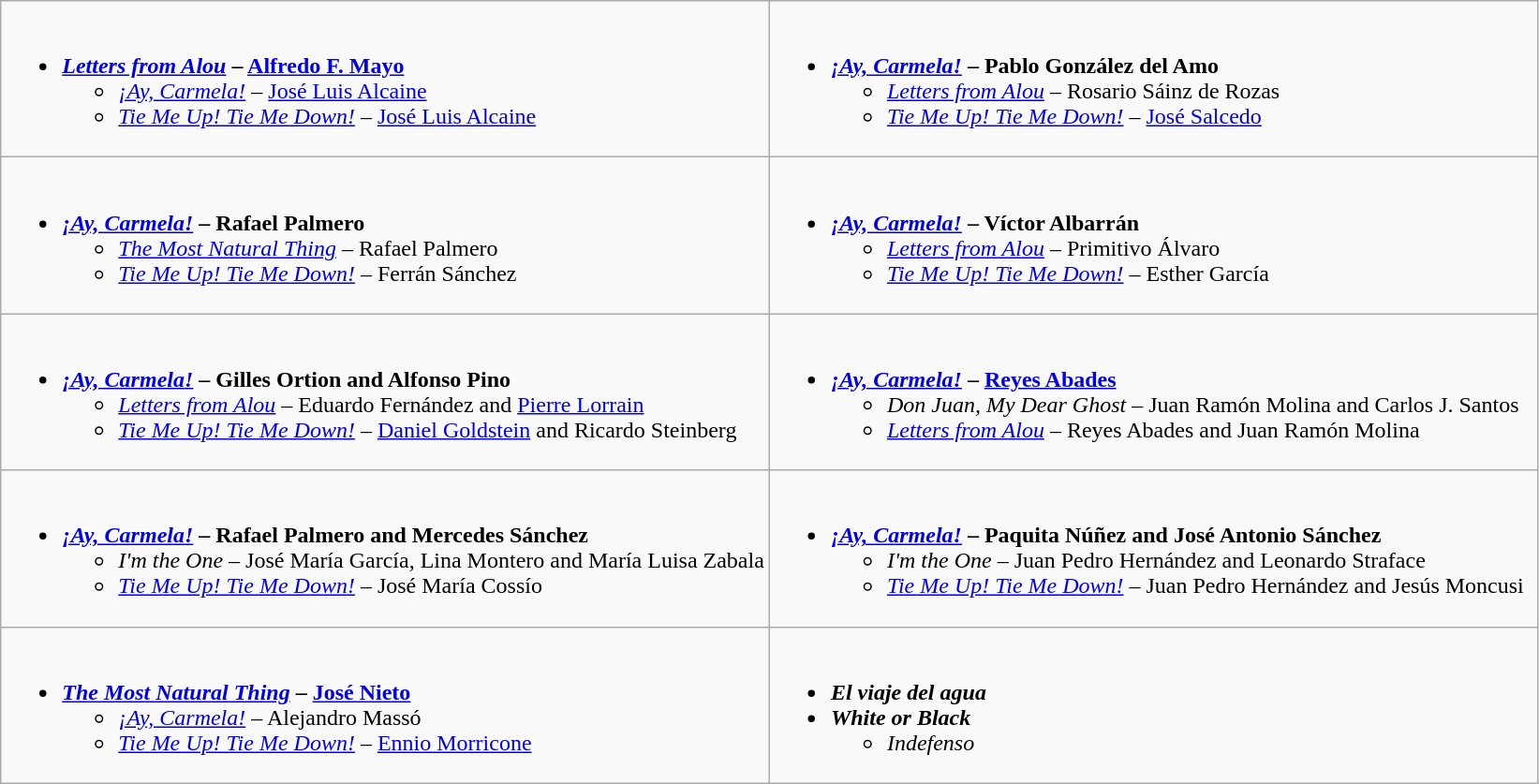<table class=wikitable style="width="100%">
<tr>
<td style="vertical-align:top;" width="50%"><br><ul><li><strong> <em><a href='#'>Letters from Alou</a></em> – <a href='#'>Alfredo F. Mayo</a> </strong><ul><li><em><a href='#'>¡Ay, Carmela!</a></em> – <a href='#'>José Luis Alcaine</a></li><li><em><a href='#'>Tie Me Up! Tie Me Down!</a></em> – <a href='#'>José Luis Alcaine</a></li></ul></li></ul></td>
<td style="vertical-align:top;" width="50%"><br><ul><li><strong> <em><a href='#'>¡Ay, Carmela!</a></em> – Pablo González del Amo</strong><ul><li><em><a href='#'>Letters from Alou</a></em> – Rosario Sáinz de Rozas</li><li><em><a href='#'>Tie Me Up! Tie Me Down!</a></em> – <a href='#'>José Salcedo</a></li></ul></li></ul></td>
</tr>
<tr>
<td style="vertical-align:top;" width="50%"><br><ul><li><strong> <em><a href='#'>¡Ay, Carmela!</a></em> – Rafael Palmero</strong><ul><li><em><a href='#'>The Most Natural Thing</a></em> – Rafael Palmero</li><li><em><a href='#'>Tie Me Up! Tie Me Down!</a></em> – Ferrán Sánchez</li></ul></li></ul></td>
<td style="vertical-align:top;" width="50%"><br><ul><li><strong> <em><a href='#'>¡Ay, Carmela!</a></em> – Víctor Albarrán</strong><ul><li><em><a href='#'>Letters from Alou</a></em> – Primitivo Álvaro</li><li><em><a href='#'>Tie Me Up! Tie Me Down!</a></em> – Esther García</li></ul></li></ul></td>
</tr>
<tr>
<td style="vertical-align:top;" width="50%"><br><ul><li><strong> <em><a href='#'>¡Ay, Carmela!</a></em> – Gilles Ortion and Alfonso Pino</strong><ul><li><em><a href='#'>Letters from Alou</a></em> – Eduardo Fernández and <a href='#'>Pierre Lorrain</a></li><li><em><a href='#'>Tie Me Up! Tie Me Down!</a></em> – <a href='#'>Daniel Goldstein</a> and Ricardo Steinberg</li></ul></li></ul></td>
<td style="vertical-align:top;" width="50%"><br><ul><li><strong> <em><a href='#'>¡Ay, Carmela!</a></em> – <a href='#'>Reyes Abades</a></strong><ul><li><em>Don Juan, My Dear Ghost</em> – Juan Ramón Molina and Carlos J. Santos</li><li><em><a href='#'>Letters from Alou</a></em> – Reyes Abades and Juan Ramón Molina</li></ul></li></ul></td>
</tr>
<tr>
<td style="vertical-align:top;" width="50%"><br><ul><li><strong> <em><a href='#'>¡Ay, Carmela!</a></em> – Rafael Palmero and Mercedes Sánchez</strong><ul><li><em>I'm the One</em> – José María García, Lina Montero and María Luisa Zabala</li><li><em><a href='#'>Tie Me Up! Tie Me Down!</a></em> – José María Cossío</li></ul></li></ul></td>
<td style="vertical-align:top;" width="50%"><br><ul><li><strong> <em><a href='#'>¡Ay, Carmela!</a></em> – Paquita Núñez and José Antonio Sánchez</strong><ul><li><em>I'm the One</em> – Juan Pedro Hernández and Leonardo Straface</li><li><em><a href='#'>Tie Me Up! Tie Me Down!</a></em> – Juan Pedro Hernández and Jesús Moncusi</li></ul></li></ul></td>
</tr>
<tr>
<td style="vertical-align:top;" width="50%"><br><ul><li><strong> <em><a href='#'>The Most Natural Thing</a></em> – <a href='#'>José Nieto</a></strong><ul><li><em><a href='#'>¡Ay, Carmela!</a></em> – Alejandro Massó</li><li><em><a href='#'>Tie Me Up! Tie Me Down!</a></em> – <a href='#'>Ennio Morricone</a></li></ul></li></ul></td>
<td style="vertical-align:top;" width="50%"><br><ul><li><strong> <em>El viaje del agua<strong><em></li><li></strong> </em>White or Black</em></strong><ul><li><em>Indefenso</em></li></ul></li></ul></td>
</tr>
</table>
